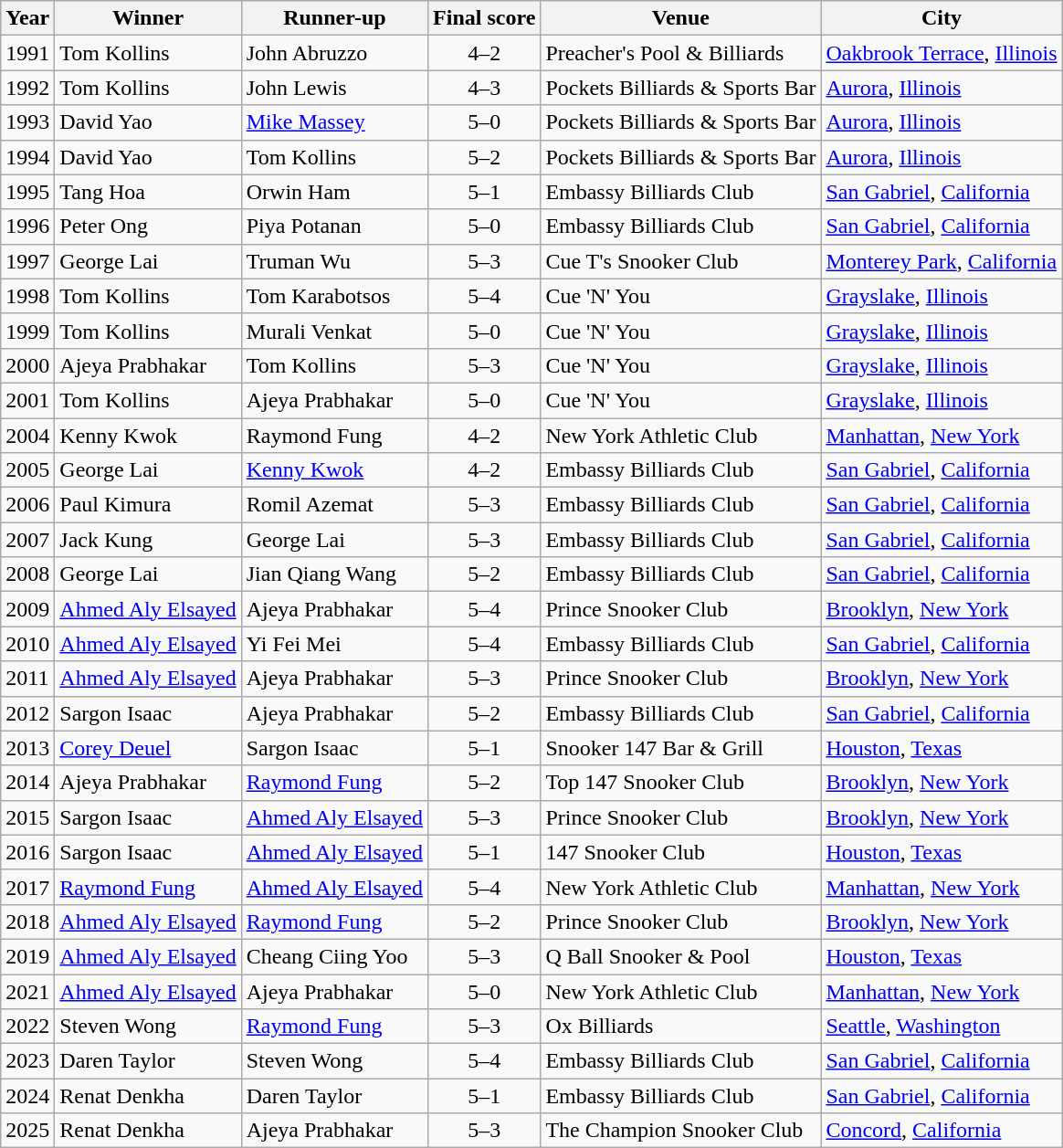<table class="wikitable sortable">
<tr>
<th>Year</th>
<th>Winner</th>
<th>Runner-up</th>
<th>Final score</th>
<th>Venue</th>
<th>City</th>
</tr>
<tr>
<td>1991</td>
<td> Tom Kollins</td>
<td> John Abruzzo</td>
<td style="text-align: center">4–2</td>
<td>Preacher's Pool & Billiards</td>
<td><a href='#'>Oakbrook Terrace</a>, <a href='#'>Illinois</a></td>
</tr>
<tr>
<td>1992</td>
<td> Tom Kollins</td>
<td> John Lewis</td>
<td style="text-align: center">4–3</td>
<td>Pockets Billiards & Sports Bar</td>
<td><a href='#'>Aurora</a>, <a href='#'>Illinois</a></td>
</tr>
<tr>
<td>1993</td>
<td> David Yao</td>
<td> <a href='#'>Mike Massey</a></td>
<td style="text-align: center">5–0</td>
<td>Pockets Billiards & Sports Bar</td>
<td><a href='#'>Aurora</a>, <a href='#'>Illinois</a></td>
</tr>
<tr>
<td>1994</td>
<td> David Yao</td>
<td> Tom Kollins</td>
<td style="text-align: center">5–2</td>
<td>Pockets Billiards & Sports Bar</td>
<td><a href='#'>Aurora</a>, <a href='#'>Illinois</a></td>
</tr>
<tr>
<td>1995</td>
<td> Tang Hoa</td>
<td> Orwin Ham</td>
<td style="text-align: center">5–1</td>
<td>Embassy Billiards Club</td>
<td><a href='#'>San Gabriel</a>, <a href='#'>California</a></td>
</tr>
<tr>
<td>1996</td>
<td> Peter Ong</td>
<td> Piya Potanan</td>
<td style="text-align: center">5–0</td>
<td>Embassy Billiards Club</td>
<td><a href='#'>San Gabriel</a>, <a href='#'>California</a></td>
</tr>
<tr>
<td>1997</td>
<td> George Lai</td>
<td> Truman Wu</td>
<td style="text-align: center">5–3</td>
<td>Cue T's Snooker Club</td>
<td><a href='#'>Monterey Park</a>, <a href='#'>California</a></td>
</tr>
<tr>
<td>1998</td>
<td> Tom Kollins</td>
<td> Tom Karabotsos</td>
<td style="text-align: center">5–4</td>
<td>Cue 'N' You</td>
<td><a href='#'>Grayslake</a>, <a href='#'>Illinois</a></td>
</tr>
<tr>
<td>1999</td>
<td> Tom Kollins</td>
<td> Murali Venkat</td>
<td style="text-align: center">5–0</td>
<td>Cue 'N' You</td>
<td><a href='#'>Grayslake</a>, <a href='#'>Illinois</a></td>
</tr>
<tr>
<td>2000</td>
<td> Ajeya Prabhakar</td>
<td> Tom Kollins</td>
<td style="text-align: center">5–3</td>
<td>Cue 'N' You</td>
<td><a href='#'>Grayslake</a>, <a href='#'>Illinois</a></td>
</tr>
<tr>
<td>2001</td>
<td> Tom Kollins</td>
<td> Ajeya Prabhakar</td>
<td style="text-align: center">5–0</td>
<td>Cue 'N' You</td>
<td><a href='#'>Grayslake</a>, <a href='#'>Illinois</a></td>
</tr>
<tr>
<td>2004</td>
<td> Kenny Kwok</td>
<td> Raymond Fung</td>
<td style="text-align: center">4–2</td>
<td>New York Athletic Club</td>
<td><a href='#'>Manhattan</a>, <a href='#'>New York</a></td>
</tr>
<tr>
<td>2005</td>
<td> George Lai</td>
<td> <a href='#'>Kenny Kwok</a></td>
<td style="text-align: center">4–2</td>
<td>Embassy Billiards Club</td>
<td><a href='#'>San Gabriel</a>, <a href='#'>California</a></td>
</tr>
<tr>
<td>2006</td>
<td> Paul Kimura</td>
<td> Romil Azemat</td>
<td style="text-align: center">5–3</td>
<td>Embassy Billiards Club</td>
<td><a href='#'>San Gabriel</a>, <a href='#'>California</a></td>
</tr>
<tr>
<td>2007</td>
<td> Jack Kung</td>
<td> George Lai</td>
<td style="text-align: center">5–3</td>
<td>Embassy Billiards Club</td>
<td><a href='#'>San Gabriel</a>, <a href='#'>California</a></td>
</tr>
<tr>
<td>2008</td>
<td> George Lai</td>
<td> Jian Qiang Wang</td>
<td style="text-align: center">5–2</td>
<td>Embassy Billiards Club</td>
<td><a href='#'>San Gabriel</a>, <a href='#'>California</a></td>
</tr>
<tr>
<td>2009</td>
<td> <a href='#'>Ahmed Aly Elsayed</a></td>
<td> Ajeya Prabhakar</td>
<td style="text-align: center">5–4</td>
<td>Prince Snooker Club</td>
<td><a href='#'>Brooklyn</a>, <a href='#'>New York</a></td>
</tr>
<tr>
<td>2010</td>
<td> <a href='#'>Ahmed Aly Elsayed</a></td>
<td> Yi Fei Mei</td>
<td style="text-align: center">5–4</td>
<td>Embassy Billiards Club</td>
<td><a href='#'>San Gabriel</a>, <a href='#'>California</a></td>
</tr>
<tr>
<td>2011</td>
<td> <a href='#'>Ahmed Aly Elsayed</a></td>
<td> Ajeya Prabhakar</td>
<td style="text-align: center">5–3</td>
<td>Prince Snooker Club</td>
<td><a href='#'>Brooklyn</a>, <a href='#'>New York</a></td>
</tr>
<tr>
<td>2012</td>
<td> Sargon Isaac</td>
<td> Ajeya Prabhakar</td>
<td style="text-align: center">5–2</td>
<td>Embassy Billiards Club</td>
<td><a href='#'>San Gabriel</a>, <a href='#'>California</a></td>
</tr>
<tr>
<td>2013</td>
<td> <a href='#'>Corey Deuel</a></td>
<td> Sargon Isaac</td>
<td style="text-align: center">5–1</td>
<td>Snooker 147 Bar & Grill</td>
<td><a href='#'>Houston</a>, <a href='#'>Texas</a></td>
</tr>
<tr>
<td>2014</td>
<td> Ajeya Prabhakar</td>
<td> <a href='#'>Raymond Fung</a></td>
<td style="text-align: center">5–2</td>
<td>Top 147 Snooker Club</td>
<td><a href='#'>Brooklyn</a>, <a href='#'>New York</a></td>
</tr>
<tr>
<td>2015</td>
<td> Sargon Isaac</td>
<td> <a href='#'>Ahmed Aly Elsayed</a></td>
<td style="text-align: center">5–3</td>
<td>Prince Snooker Club</td>
<td><a href='#'>Brooklyn</a>, <a href='#'>New York</a></td>
</tr>
<tr>
<td>2016</td>
<td> Sargon Isaac</td>
<td> <a href='#'>Ahmed Aly Elsayed</a></td>
<td style="text-align: center">5–1</td>
<td>147 Snooker Club</td>
<td><a href='#'>Houston</a>, <a href='#'>Texas</a></td>
</tr>
<tr>
<td>2017</td>
<td> <a href='#'>Raymond Fung</a></td>
<td> <a href='#'>Ahmed Aly Elsayed</a></td>
<td style="text-align: center">5–4</td>
<td>New York Athletic Club</td>
<td><a href='#'>Manhattan</a>, <a href='#'>New York</a></td>
</tr>
<tr>
<td>2018</td>
<td> <a href='#'>Ahmed Aly Elsayed</a></td>
<td> <a href='#'>Raymond Fung</a></td>
<td style="text-align: center">5–2</td>
<td>Prince Snooker Club</td>
<td><a href='#'>Brooklyn</a>, <a href='#'>New York</a></td>
</tr>
<tr>
<td>2019</td>
<td> <a href='#'>Ahmed Aly Elsayed</a></td>
<td> Cheang Ciing Yoo</td>
<td style="text-align: center">5–3</td>
<td>Q Ball Snooker & Pool</td>
<td><a href='#'>Houston</a>, <a href='#'>Texas</a></td>
</tr>
<tr>
<td>2021</td>
<td> <a href='#'>Ahmed Aly Elsayed</a></td>
<td> Ajeya Prabhakar</td>
<td style="text-align: center">5–0</td>
<td>New York Athletic Club</td>
<td><a href='#'>Manhattan</a>, <a href='#'>New York</a></td>
</tr>
<tr>
<td>2022</td>
<td> Steven Wong</td>
<td> <a href='#'>Raymond Fung</a></td>
<td style="text-align: center">5–3</td>
<td>Ox Billiards</td>
<td><a href='#'>Seattle</a>, <a href='#'>Washington</a></td>
</tr>
<tr>
<td>2023</td>
<td> Daren Taylor</td>
<td> Steven Wong</td>
<td style="text-align: center">5–4</td>
<td>Embassy Billiards Club</td>
<td><a href='#'>San Gabriel</a>, <a href='#'>California</a></td>
</tr>
<tr>
<td>2024</td>
<td> Renat Denkha</td>
<td> Daren Taylor</td>
<td style="text-align: center">5–1</td>
<td>Embassy Billiards Club</td>
<td><a href='#'>San Gabriel</a>, <a href='#'>California</a></td>
</tr>
<tr>
<td>2025</td>
<td> Renat Denkha</td>
<td> Ajeya Prabhakar</td>
<td style="text-align: center">5–3</td>
<td>The Champion Snooker Club</td>
<td><a href='#'>Concord</a>, <a href='#'>California</a></td>
</tr>
</table>
